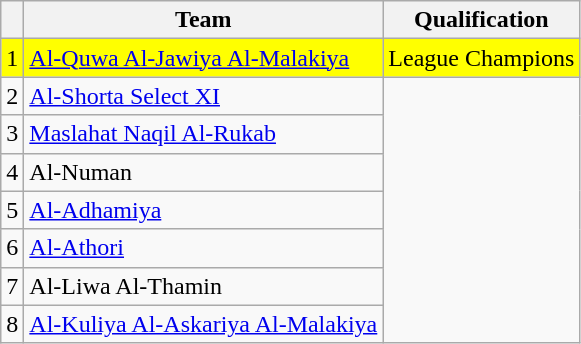<table class="wikitable" style="text-align: center">
<tr>
<th><strong></strong></th>
<th><strong>Team</strong></th>
<th><strong>Qualification</strong></th>
</tr>
<tr>
<td style="background:#FFFF00">1</td>
<td style="background:#FFFF00; text-align: left"><a href='#'>Al-Quwa Al-Jawiya Al-Malakiya</a></td>
<td style="background:#FFFF00">League Champions</td>
</tr>
<tr>
<td>2</td>
<td style="text-align: left"><a href='#'>Al-Shorta Select XI</a></td>
</tr>
<tr>
<td>3</td>
<td style="text-align: left"><a href='#'>Maslahat Naqil Al-Rukab</a></td>
</tr>
<tr>
<td>4</td>
<td style="text-align: left">Al-Numan</td>
</tr>
<tr>
<td>5</td>
<td style="text-align: left"><a href='#'>Al-Adhamiya</a></td>
</tr>
<tr>
<td>6</td>
<td style="text-align: left"><a href='#'>Al-Athori</a></td>
</tr>
<tr>
<td>7</td>
<td style="text-align: left">Al-Liwa Al-Thamin</td>
</tr>
<tr>
<td>8</td>
<td style="text-align: left"><a href='#'>Al-Kuliya Al-Askariya Al-Malakiya</a></td>
</tr>
</table>
